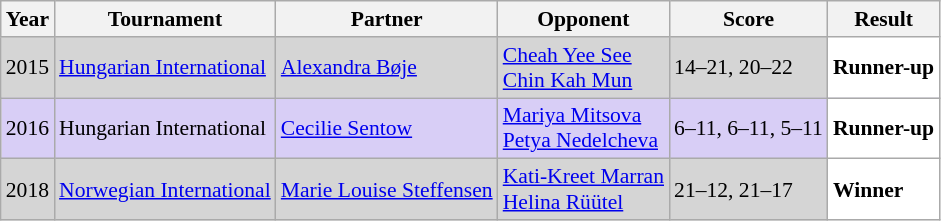<table class="sortable wikitable" style="font-size: 90%;">
<tr>
<th>Year</th>
<th>Tournament</th>
<th>Partner</th>
<th>Opponent</th>
<th>Score</th>
<th>Result</th>
</tr>
<tr style="background:#D5D5D5">
<td align="center">2015</td>
<td align="left"><a href='#'>Hungarian International</a></td>
<td align="left"> <a href='#'>Alexandra Bøje</a></td>
<td align="left"> <a href='#'>Cheah Yee See</a><br> <a href='#'>Chin Kah Mun</a></td>
<td align="left">14–21, 20–22</td>
<td style="text-align:left; background:white"> <strong>Runner-up</strong></td>
</tr>
<tr style="background:#D8CEF6">
<td align="center">2016</td>
<td align="left">Hungarian International</td>
<td align="left"> <a href='#'>Cecilie Sentow</a></td>
<td align="left"> <a href='#'>Mariya Mitsova</a><br> <a href='#'>Petya Nedelcheva</a></td>
<td align="left">6–11, 6–11, 5–11</td>
<td style="text-align:left; background:white"> <strong>Runner-up</strong></td>
</tr>
<tr style="background:#D5D5D5">
<td align="center">2018</td>
<td align="left"><a href='#'>Norwegian International</a></td>
<td align="left"> <a href='#'>Marie Louise Steffensen</a></td>
<td align="left"> <a href='#'>Kati-Kreet Marran</a><br> <a href='#'>Helina Rüütel</a></td>
<td align="left">21–12, 21–17</td>
<td style="text-align:left; background:white"> <strong>Winner</strong></td>
</tr>
</table>
